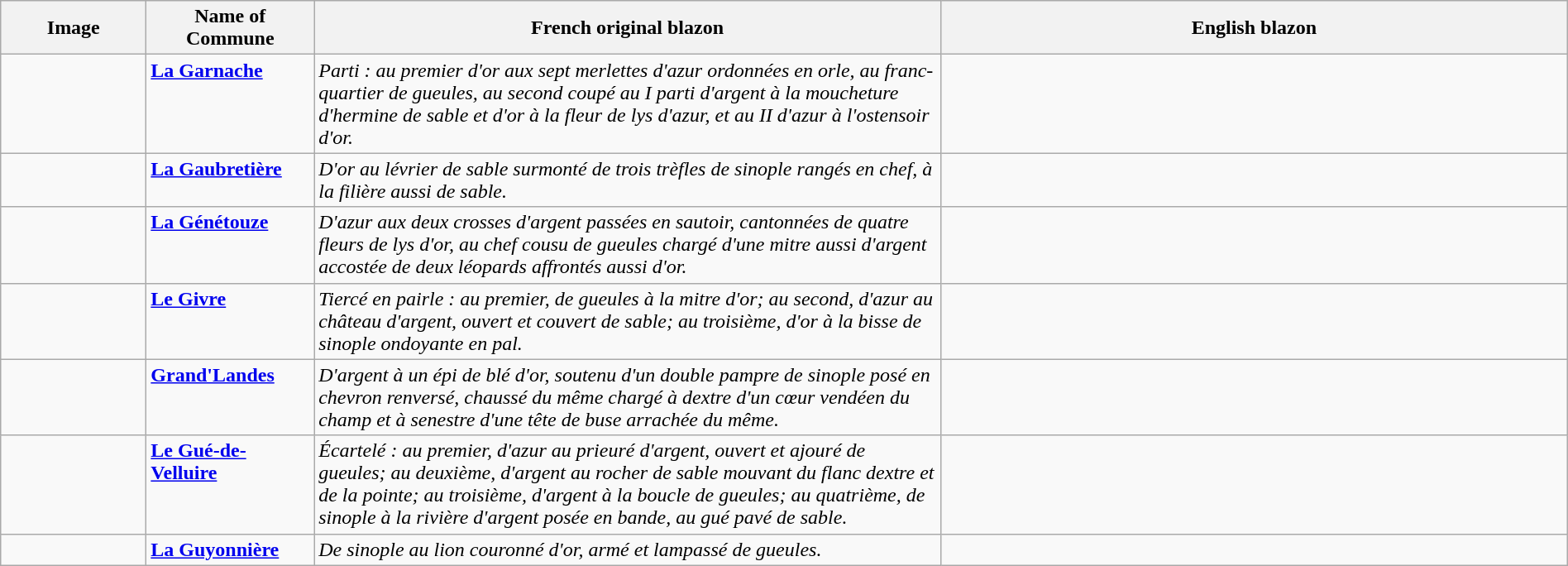<table class="wikitable" style="width:100%;">
<tr>
<th style="width:110px;">Image</th>
<th>Name of Commune</th>
<th style="width:40%;">French original blazon</th>
<th style="width:40%;">English blazon</th>
</tr>
<tr valign=top>
<td align=center></td>
<td><strong><a href='#'>La Garnache</a></strong></td>
<td><em>Parti : au premier d'or aux sept merlettes d'azur ordonnées en orle, au franc-quartier de gueules, au second coupé au I parti d'argent à la moucheture d'hermine de sable et d'or à la fleur de lys d'azur, et au II d'azur à l'ostensoir d'or.</em></td>
<td></td>
</tr>
<tr valign=top>
<td align=center></td>
<td><strong><a href='#'>La Gaubretière</a></strong></td>
<td><em>D'or au lévrier de sable surmonté de trois trèfles de sinople rangés en chef, à la filière aussi de sable.</em></td>
<td></td>
</tr>
<tr valign=top>
<td align=center></td>
<td><strong><a href='#'>La Génétouze</a></strong></td>
<td><em>D'azur aux deux crosses d'argent passées en sautoir, cantonnées de quatre fleurs de lys d'or, au chef cousu de gueules chargé d'une mitre aussi d'argent accostée de deux léopards affrontés aussi d'or.</em></td>
<td></td>
</tr>
<tr valign=top>
<td align=center></td>
<td><strong><a href='#'>Le Givre</a></strong></td>
<td><em>Tiercé en pairle : au premier, de gueules à la mitre d'or; au second, d'azur au château d'argent, ouvert et couvert de sable; au troisième, d'or à la bisse de sinople ondoyante en pal.</em></td>
<td></td>
</tr>
<tr valign=top>
<td align=center></td>
<td><strong><a href='#'>Grand'Landes</a></strong></td>
<td><em>D'argent à un épi de blé d'or, soutenu d'un double pampre de sinople posé en chevron renversé, chaussé du même chargé à dextre d'un cœur vendéen du champ et à senestre d'une tête de buse arrachée du même.</em></td>
<td></td>
</tr>
<tr valign=top>
<td align=center></td>
<td><strong><a href='#'>Le Gué-de-Velluire</a></strong></td>
<td><em>Écartelé : au premier, d'azur au prieuré d'argent, ouvert et ajouré de gueules; au deuxième, d'argent au rocher de sable mouvant du flanc dextre et de la pointe; au troisième, d'argent à la boucle de gueules; au quatrième, de sinople à la rivière d'argent posée en bande, au gué pavé de sable.</em></td>
<td></td>
</tr>
<tr valign=top>
<td align=center></td>
<td><strong><a href='#'>La Guyonnière</a></strong></td>
<td><em>De sinople au lion couronné d'or, armé et lampassé de gueules.</em></td>
<td></td>
</tr>
</table>
